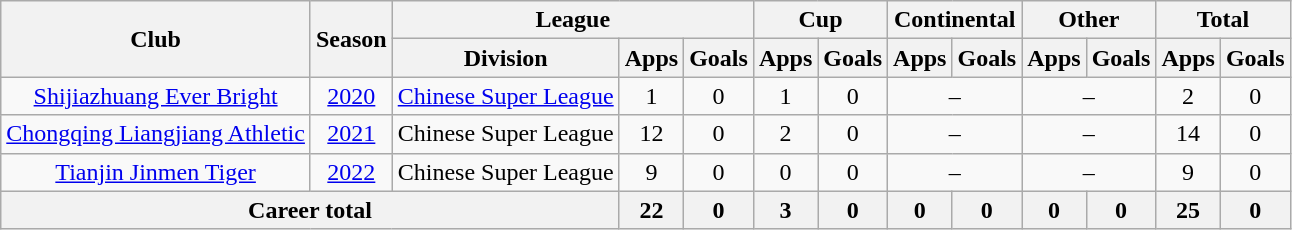<table class="wikitable" style="text-align: center">
<tr>
<th rowspan="2">Club</th>
<th rowspan="2">Season</th>
<th colspan="3">League</th>
<th colspan="2">Cup</th>
<th colspan="2">Continental</th>
<th colspan="2">Other</th>
<th colspan="2">Total</th>
</tr>
<tr>
<th>Division</th>
<th>Apps</th>
<th>Goals</th>
<th>Apps</th>
<th>Goals</th>
<th>Apps</th>
<th>Goals</th>
<th>Apps</th>
<th>Goals</th>
<th>Apps</th>
<th>Goals</th>
</tr>
<tr>
<td><a href='#'>Shijiazhuang Ever Bright</a></td>
<td><a href='#'>2020</a></td>
<td><a href='#'>Chinese Super League</a></td>
<td>1</td>
<td>0</td>
<td>1</td>
<td>0</td>
<td colspan="2">–</td>
<td colspan="2">–</td>
<td>2</td>
<td>0</td>
</tr>
<tr>
<td><a href='#'>Chongqing Liangjiang Athletic</a></td>
<td><a href='#'>2021</a></td>
<td>Chinese Super League</td>
<td>12</td>
<td>0</td>
<td>2</td>
<td>0</td>
<td colspan="2">–</td>
<td colspan="2">–</td>
<td>14</td>
<td>0</td>
</tr>
<tr>
<td><a href='#'>Tianjin Jinmen Tiger</a></td>
<td><a href='#'>2022</a></td>
<td>Chinese Super League</td>
<td>9</td>
<td>0</td>
<td>0</td>
<td>0</td>
<td colspan="2">–</td>
<td colspan="2">–</td>
<td>9</td>
<td>0</td>
</tr>
<tr>
<th colspan=3>Career total</th>
<th>22</th>
<th>0</th>
<th>3</th>
<th>0</th>
<th>0</th>
<th>0</th>
<th>0</th>
<th>0</th>
<th>25</th>
<th>0</th>
</tr>
</table>
